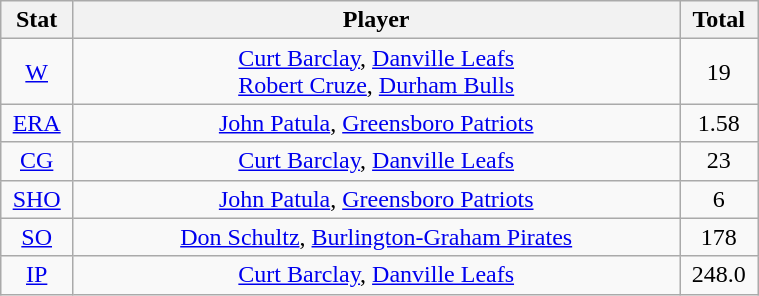<table class="wikitable" width="40%" style="text-align:center;">
<tr>
<th width="5%">Stat</th>
<th width="60%">Player</th>
<th width="5%">Total</th>
</tr>
<tr>
<td><a href='#'>W</a></td>
<td><a href='#'>Curt Barclay</a>, <a href='#'>Danville Leafs</a> <br> <a href='#'>Robert Cruze</a>, <a href='#'>Durham Bulls</a></td>
<td>19</td>
</tr>
<tr>
<td><a href='#'>ERA</a></td>
<td><a href='#'>John Patula</a>, <a href='#'>Greensboro Patriots</a></td>
<td>1.58</td>
</tr>
<tr>
<td><a href='#'>CG</a></td>
<td><a href='#'>Curt Barclay</a>, <a href='#'>Danville Leafs</a></td>
<td>23</td>
</tr>
<tr>
<td><a href='#'>SHO</a></td>
<td><a href='#'>John Patula</a>, <a href='#'>Greensboro Patriots</a></td>
<td>6</td>
</tr>
<tr>
<td><a href='#'>SO</a></td>
<td><a href='#'>Don Schultz</a>, <a href='#'>Burlington-Graham Pirates</a></td>
<td>178</td>
</tr>
<tr>
<td><a href='#'>IP</a></td>
<td><a href='#'>Curt Barclay</a>, <a href='#'>Danville Leafs</a></td>
<td>248.0</td>
</tr>
</table>
